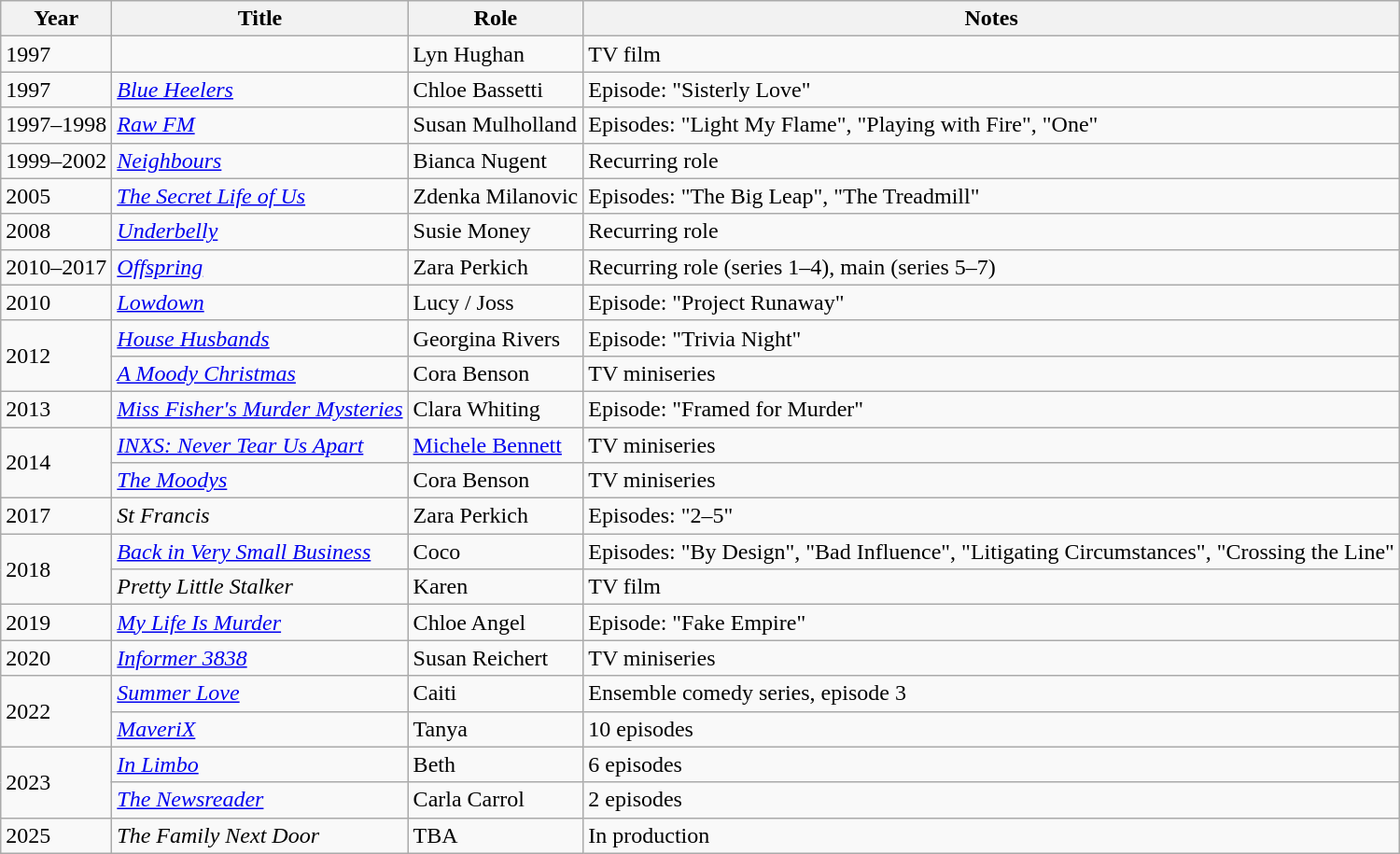<table class="wikitable sortable">
<tr>
<th>Year</th>
<th>Title</th>
<th>Role</th>
<th class="unsortable">Notes</th>
</tr>
<tr>
<td>1997</td>
<td><em></em></td>
<td>Lyn Hughan</td>
<td>TV film</td>
</tr>
<tr>
<td>1997</td>
<td><em><a href='#'>Blue Heelers</a></em></td>
<td>Chloe Bassetti</td>
<td>Episode: "Sisterly Love"</td>
</tr>
<tr>
<td>1997–1998</td>
<td><em><a href='#'>Raw FM</a></em></td>
<td>Susan Mulholland</td>
<td>Episodes: "Light My Flame", "Playing with Fire", "One"</td>
</tr>
<tr>
<td>1999–2002</td>
<td><em><a href='#'>Neighbours</a></em></td>
<td>Bianca Nugent</td>
<td>Recurring role</td>
</tr>
<tr>
<td>2005</td>
<td><em><a href='#'>The Secret Life of Us</a></em></td>
<td>Zdenka Milanovic</td>
<td>Episodes: "The Big Leap", "The Treadmill"</td>
</tr>
<tr>
<td>2008</td>
<td><em><a href='#'>Underbelly</a></em></td>
<td>Susie Money</td>
<td>Recurring role</td>
</tr>
<tr>
<td>2010–2017</td>
<td><em><a href='#'>Offspring</a></em></td>
<td>Zara Perkich</td>
<td>Recurring role (series 1–4), main (series 5–7)</td>
</tr>
<tr>
<td>2010</td>
<td><em><a href='#'>Lowdown</a></em></td>
<td>Lucy / Joss</td>
<td>Episode: "Project Runaway"</td>
</tr>
<tr>
<td rowspan="2">2012</td>
<td><em><a href='#'>House Husbands</a></em></td>
<td>Georgina Rivers</td>
<td>Episode: "Trivia Night"</td>
</tr>
<tr>
<td><em><a href='#'>A Moody Christmas</a></em></td>
<td>Cora Benson</td>
<td>TV miniseries</td>
</tr>
<tr>
<td>2013</td>
<td><em><a href='#'>Miss Fisher's Murder Mysteries</a></em></td>
<td>Clara Whiting</td>
<td>Episode: "Framed for Murder"</td>
</tr>
<tr>
<td rowspan="2">2014</td>
<td><em><a href='#'>INXS: Never Tear Us Apart</a></em></td>
<td><a href='#'>Michele Bennett</a></td>
<td>TV miniseries</td>
</tr>
<tr>
<td><em><a href='#'>The Moodys</a></em></td>
<td>Cora Benson</td>
<td>TV miniseries</td>
</tr>
<tr>
<td>2017</td>
<td><em>St Francis</em></td>
<td>Zara Perkich</td>
<td>Episodes: "2–5"</td>
</tr>
<tr>
<td rowspan="2">2018</td>
<td><em><a href='#'>Back in Very Small Business</a></em></td>
<td>Coco</td>
<td>Episodes: "By Design", "Bad Influence", "Litigating Circumstances", "Crossing the Line"</td>
</tr>
<tr>
<td><em>Pretty Little Stalker</em></td>
<td>Karen</td>
<td>TV film</td>
</tr>
<tr>
<td>2019</td>
<td><em><a href='#'>My Life Is Murder</a></em></td>
<td>Chloe Angel</td>
<td>Episode: "Fake Empire"</td>
</tr>
<tr>
<td>2020</td>
<td><em><a href='#'>Informer 3838</a></em></td>
<td>Susan Reichert</td>
<td>TV miniseries</td>
</tr>
<tr>
<td rowspan="2">2022</td>
<td><em><a href='#'>Summer Love</a></em></td>
<td>Caiti</td>
<td>Ensemble comedy series, episode 3</td>
</tr>
<tr>
<td><em><a href='#'>MaveriX</a></em></td>
<td>Tanya</td>
<td>10 episodes</td>
</tr>
<tr>
<td rowspan="2">2023</td>
<td><em><a href='#'>In Limbo</a></em></td>
<td>Beth</td>
<td>6 episodes</td>
</tr>
<tr>
<td><em><a href='#'>The Newsreader</a></em></td>
<td>Carla Carrol</td>
<td>2 episodes</td>
</tr>
<tr>
<td>2025</td>
<td><em>The Family Next Door</em></td>
<td>TBA</td>
<td>In production</td>
</tr>
</table>
